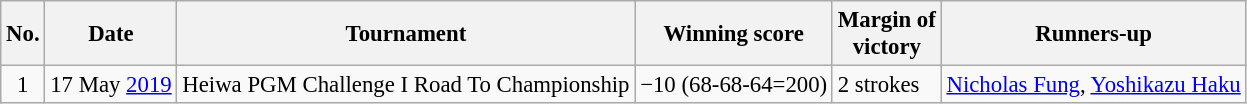<table class="wikitable" style="font-size:95%;">
<tr>
<th>No.</th>
<th>Date</th>
<th>Tournament</th>
<th>Winning score</th>
<th>Margin of<br>victory</th>
<th>Runners-up</th>
</tr>
<tr>
<td align=center>1</td>
<td align=right>17 May <a href='#'>2019</a></td>
<td>Heiwa PGM Challenge I Road To Championship</td>
<td>−10 (68-68-64=200)</td>
<td>2 strokes</td>
<td> <a href='#'>Nicholas Fung</a>,  <a href='#'>Yoshikazu Haku</a></td>
</tr>
</table>
